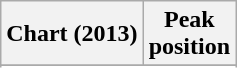<table class="wikitable sortable plainrowheaders" style="text-align:center">
<tr>
<th scope="col">Chart (2013)</th>
<th scope="col">Peak<br> position</th>
</tr>
<tr>
</tr>
<tr>
</tr>
<tr>
</tr>
</table>
